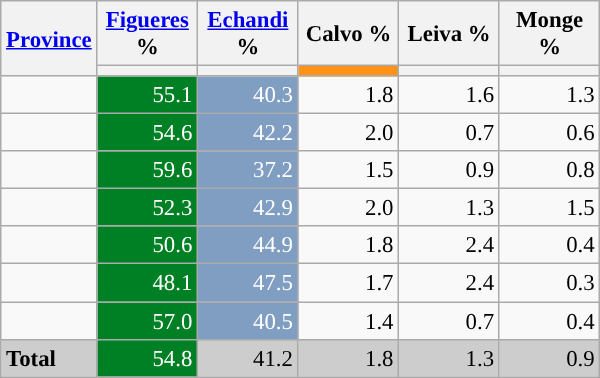<table class="wikitable sortable" style="text-align:right; font-size:95%">
<tr>
<th rowspan=2><a href='#'>Province</a></th>
<th width=60px><a href='#'>Figueres</a> %</th>
<th width=60px><a href='#'>Echandi</a> %</th>
<th width=60px>Calvo %</th>
<th width=60px>Leiva %</th>
<th width=60px>Monge %</th>
</tr>
<tr>
<th style="background:"></th>
<th style="background:"></th>
<th style="background:#FF9317"></th>
<th style="background:"></th>
<th style="background:"></th>
</tr>
<tr>
<td align="left"></td>
<td style="background:#008024; color:white;">55.1</td>
<td style="background:#809ec1; color:white;">40.3</td>
<td>1.8</td>
<td>1.6</td>
<td>1.3</td>
</tr>
<tr>
<td align="left"></td>
<td style="background:#008024; color:white;">54.6</td>
<td style="background:#809ec1; color:white;">42.2</td>
<td>2.0</td>
<td>0.7</td>
<td>0.6</td>
</tr>
<tr>
<td align="left"></td>
<td style="background:#008024; color:white;">59.6</td>
<td style="background:#809ec1; color:white;">37.2</td>
<td>1.5</td>
<td>0.9</td>
<td>0.8</td>
</tr>
<tr>
<td align="left"></td>
<td style="background:#008024; color:white;">52.3</td>
<td style="background:#809ec1; color:white;">42.9</td>
<td>2.0</td>
<td>1.3</td>
<td>1.5</td>
</tr>
<tr>
<td align="left"></td>
<td style="background:#008024; color:white;">50.6</td>
<td style="background:#809ec1; color:white;">44.9</td>
<td>1.8</td>
<td>2.4</td>
<td>0.4</td>
</tr>
<tr>
<td align="left"></td>
<td style="background:#008024; color:white;">48.1</td>
<td style="background:#809ec1; color:white;">47.5</td>
<td>1.7</td>
<td>2.4</td>
<td>0.3</td>
</tr>
<tr>
<td align="left"></td>
<td style="background:#008024; color:white;">57.0</td>
<td style="background:#809ec1; color:white;">40.5</td>
<td>1.4</td>
<td>0.7</td>
<td>0.4</td>
</tr>
<tr style="background:#CDCDCD;">
<td align="left"><strong>Total</strong></td>
<td style="background:#008024; color:white;">54.8</td>
<td>41.2</td>
<td>1.8</td>
<td>1.3</td>
<td>0.9</td>
</tr>
</table>
